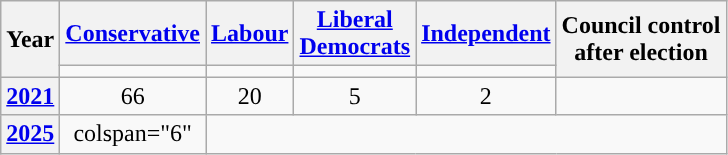<table class="wikitable plainrowheaders" style="text-align:center">
<tr>
<th scope="col" rowspan="2">Year</th>
<th scope="col"><a href='#'>Conservative</a></th>
<th scope="col"><a href='#'>Labour</a></th>
<th scope="col" style="width:1px"><a href='#'>Liberal Democrats</a></th>
<th scope="col"><a href='#'>Independent</a></th>
<th scope="col" rowspan="2" colspan="2">Council control<br>after election</th>
</tr>
<tr>
<td style="background:"></td>
<td style="background:"></td>
<td style="background:"></td>
<td style="background:"></td>
</tr>
<tr>
<th scope="row"><a href='#'>2021</a></th>
<td>66</td>
<td>20</td>
<td>5</td>
<td>2</td>
<td></td>
</tr>
<tr>
<th scope="row"><a href='#'>2025</a></th>
<td>colspan="6" </td>
</tr>
</table>
